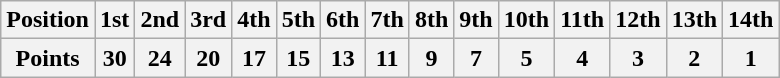<table class="wikitable">
<tr>
<th>Position</th>
<th>1st</th>
<th>2nd</th>
<th>3rd</th>
<th>4th</th>
<th>5th</th>
<th>6th</th>
<th>7th</th>
<th>8th</th>
<th>9th</th>
<th>10th</th>
<th>11th</th>
<th>12th</th>
<th>13th</th>
<th>14th</th>
</tr>
<tr>
<th>Points</th>
<th>30</th>
<th>24</th>
<th>20</th>
<th>17</th>
<th>15</th>
<th>13</th>
<th>11</th>
<th>9</th>
<th>7</th>
<th>5</th>
<th>4</th>
<th>3</th>
<th>2</th>
<th>1</th>
</tr>
</table>
